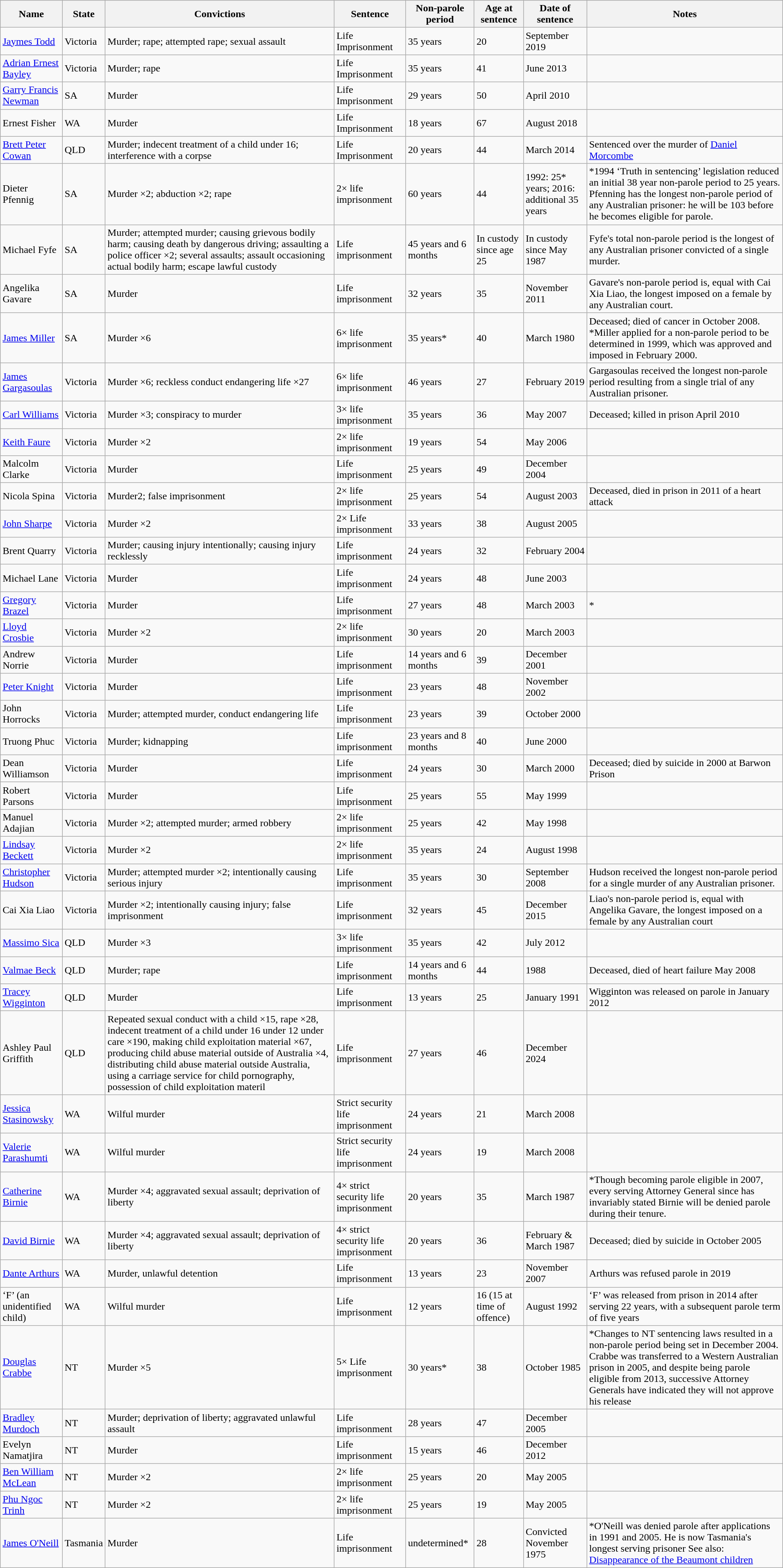<table class="wikitable sortable">
<tr>
<th>Name</th>
<th>State</th>
<th>Convictions</th>
<th>Sentence</th>
<th>Non-parole period</th>
<th>Age at sentence</th>
<th data-sort-type="isoDate">Date of sentence</th>
<th>Notes</th>
</tr>
<tr>
<td><a href='#'>Jaymes Todd</a></td>
<td>Victoria</td>
<td>Murder; rape; attempted rape; sexual assault</td>
<td>Life Imprisonment</td>
<td>35 years</td>
<td>20</td>
<td>September 2019</td>
<td></td>
</tr>
<tr>
<td><a href='#'>Adrian Ernest Bayley</a></td>
<td>Victoria</td>
<td>Murder; rape</td>
<td>Life Imprisonment</td>
<td>35 years</td>
<td>41</td>
<td>June 2013</td>
<td></td>
</tr>
<tr>
<td><a href='#'>Garry Francis Newman</a></td>
<td>SA</td>
<td>Murder</td>
<td>Life Imprisonment</td>
<td>29 years</td>
<td>50</td>
<td>April 2010</td>
<td></td>
</tr>
<tr>
<td>Ernest Fisher</td>
<td>WA</td>
<td>Murder</td>
<td>Life Imprisonment</td>
<td>18 years</td>
<td>67</td>
<td>August 2018</td>
<td></td>
</tr>
<tr>
<td><a href='#'>Brett Peter Cowan</a></td>
<td>QLD</td>
<td>Murder; indecent treatment of a child under 16; interference with a corpse</td>
<td>Life Imprisonment</td>
<td>20 years</td>
<td>44</td>
<td>March 2014</td>
<td> Sentenced over the murder of <a href='#'>Daniel Morcombe</a></td>
</tr>
<tr>
<td>Dieter Pfennig</td>
<td>SA</td>
<td>Murder ×2; abduction ×2; rape</td>
<td>2× life imprisonment</td>
<td>60 years</td>
<td>44</td>
<td data-sort-value="1992-01-01">1992: 25* years; 2016: additional 35 years</td>
<td> *1994 ‘Truth in sentencing’ legislation reduced an initial 38 year non-parole period to 25 years. Pfenning has the longest non-parole period of any Australian prisoner: he will be 103 before he becomes eligible for parole.</td>
</tr>
<tr>
<td>Michael Fyfe</td>
<td>SA</td>
<td>Murder; attempted murder; causing grievous bodily harm; causing death by dangerous driving; assaulting a police officer ×2; several assaults; assault occasioning actual bodily harm; escape lawful custody</td>
<td>Life imprisonment</td>
<td>45 years and 6 months</td>
<td data-sort-value="25">In custody since age 25 </td>
<td data-sort-value="1987-05-01">In custody since May 1987</td>
<td> Fyfe's total non-parole period is the longest of any Australian prisoner convicted of a single murder.</td>
</tr>
<tr>
<td>Angelika Gavare</td>
<td>SA</td>
<td>Murder</td>
<td>Life imprisonment</td>
<td>32 years</td>
<td>35</td>
<td data-sort-value="2011-11-01">November 2011</td>
<td> Gavare's non-parole period is, equal with Cai Xia Liao, the longest imposed on a female by any Australian court.</td>
</tr>
<tr>
<td><a href='#'>James Miller</a></td>
<td>SA</td>
<td>Murder ×6</td>
<td>6× life imprisonment</td>
<td>35 years*</td>
<td>40</td>
<td data-sort-value="1980-03-01">March 1980</td>
<td>Deceased; died of cancer in October 2008. *Miller applied for a non-parole period to be determined in 1999, which was approved and imposed in February 2000.</td>
</tr>
<tr>
<td><a href='#'>James Gargasoulas</a></td>
<td>Victoria</td>
<td>Murder ×6; reckless conduct endangering life ×27</td>
<td>6× life imprisonment</td>
<td>46 years</td>
<td>27</td>
<td data-sort-value="2019-02-01">February 2019</td>
<td> Gargasoulas received the longest non-parole period resulting from a single trial of any Australian prisoner.</td>
</tr>
<tr>
<td><a href='#'>Carl Williams</a></td>
<td>Victoria</td>
<td>Murder ×3; conspiracy to murder</td>
<td>3× life imprisonment</td>
<td>35 years</td>
<td>36</td>
<td data-sort-value="2007-05-01">May 2007</td>
<td> Deceased; killed in prison April 2010</td>
</tr>
<tr>
<td><a href='#'>Keith Faure</a></td>
<td>Victoria</td>
<td>Murder ×2</td>
<td>2× life imprisonment</td>
<td>19 years</td>
<td>54</td>
<td data-sort-value="2006-05-01">May 2006</td>
<td></td>
</tr>
<tr>
<td>Malcolm Clarke</td>
<td>Victoria</td>
<td>Murder</td>
<td>Life imprisonment</td>
<td>25 years</td>
<td>49</td>
<td data-sort-value="2004-12-01">December 2004</td>
<td></td>
</tr>
<tr>
<td>Nicola Spina</td>
<td>Victoria</td>
<td>Murder2; false imprisonment</td>
<td>2× life imprisonment</td>
<td>25 years</td>
<td>54</td>
<td data-sort-value="2003-08-01">August 2003</td>
<td> Deceased, died in prison in 2011 of a heart attack</td>
</tr>
<tr>
<td><a href='#'>John Sharpe</a></td>
<td>Victoria</td>
<td>Murder ×2</td>
<td>2× Life imprisonment</td>
<td>33 years</td>
<td>38</td>
<td data-sort-value="2005-08-01">August 2005</td>
<td></td>
</tr>
<tr>
<td>Brent Quarry</td>
<td>Victoria</td>
<td>Murder; causing injury intentionally; causing injury recklessly</td>
<td>Life imprisonment</td>
<td>24 years</td>
<td>32</td>
<td data-sort-value="2004-02-01">February 2004</td>
<td></td>
</tr>
<tr>
<td>Michael Lane</td>
<td>Victoria</td>
<td>Murder</td>
<td>Life imprisonment</td>
<td>24 years</td>
<td>48</td>
<td data-sort-value="2003-06-01">June 2003</td>
<td></td>
</tr>
<tr>
<td><a href='#'>Gregory Brazel</a></td>
<td>Victoria</td>
<td>Murder</td>
<td>Life imprisonment</td>
<td>27 years</td>
<td>48</td>
<td data-sort-value="2003-03-01">March 2003</td>
<td> *</td>
</tr>
<tr>
<td><a href='#'>Lloyd Crosbie</a></td>
<td>Victoria</td>
<td>Murder ×2</td>
<td>2× life imprisonment</td>
<td>30 years</td>
<td>20</td>
<td data-sort-value="2003-03-01">March 2003</td>
<td></td>
</tr>
<tr>
<td>Andrew Norrie</td>
<td>Victoria</td>
<td>Murder</td>
<td>Life imprisonment</td>
<td>14 years and 6 months</td>
<td>39</td>
<td data-sort-value="2001-12-01">December 2001</td>
<td></td>
</tr>
<tr>
<td><a href='#'>Peter Knight</a></td>
<td>Victoria</td>
<td>Murder</td>
<td>Life imprisonment</td>
<td>23 years</td>
<td>48</td>
<td data-sort-value="2002-11-01">November 2002</td>
<td></td>
</tr>
<tr>
<td>John Horrocks</td>
<td>Victoria</td>
<td>Murder; attempted murder, conduct endangering life</td>
<td>Life imprisonment</td>
<td>23 years</td>
<td>39</td>
<td data-sort-value="2000-10-01">October 2000</td>
<td></td>
</tr>
<tr>
<td>Truong Phuc</td>
<td>Victoria</td>
<td>Murder; kidnapping</td>
<td>Life imprisonment</td>
<td>23 years and 8 months</td>
<td>40</td>
<td data-sort-value="2000-06-01">June 2000</td>
<td></td>
</tr>
<tr>
<td>Dean Williamson</td>
<td>Victoria</td>
<td>Murder</td>
<td>Life imprisonment</td>
<td>24 years</td>
<td>30</td>
<td data-sort-value="2000-03-01">March 2000</td>
<td> Deceased; died by suicide in 2000 at Barwon Prison</td>
</tr>
<tr>
<td>Robert Parsons</td>
<td>Victoria</td>
<td>Murder</td>
<td>Life imprisonment</td>
<td>25 years</td>
<td>55</td>
<td data-sort-value="1999-05-01">May 1999</td>
<td></td>
</tr>
<tr>
<td>Manuel Adajian</td>
<td>Victoria</td>
<td>Murder ×2; attempted murder; armed robbery</td>
<td>2× life imprisonment</td>
<td>25 years</td>
<td>42</td>
<td data-sort-value="1998-05-01">May 1998</td>
<td></td>
</tr>
<tr>
<td><a href='#'>Lindsay Beckett</a></td>
<td>Victoria</td>
<td>Murder ×2</td>
<td>2× life imprisonment</td>
<td>35 years</td>
<td>24</td>
<td data-sort-value="1998-08-01">August 1998</td>
<td></td>
</tr>
<tr>
<td><a href='#'>Christopher Hudson</a></td>
<td>Victoria</td>
<td>Murder; attempted murder ×2; intentionally causing serious injury</td>
<td>Life imprisonment</td>
<td>35 years</td>
<td>30</td>
<td data-sort-value="2008-09-01">September 2008</td>
<td> Hudson received the longest non-parole period for a single murder of any Australian prisoner.</td>
</tr>
<tr>
<td>Cai Xia Liao</td>
<td>Victoria</td>
<td>Murder ×2; intentionally causing injury; false imprisonment</td>
<td>Life imprisonment</td>
<td>32 years</td>
<td>45</td>
<td data-sort-value="2015-12-01">December 2015</td>
<td> Liao's non-parole period is, equal with Angelika Gavare, the longest imposed on a female by any Australian court</td>
</tr>
<tr>
<td><a href='#'>Massimo Sica</a></td>
<td>QLD</td>
<td>Murder ×3</td>
<td>3× life imprisonment</td>
<td>35 years</td>
<td>42</td>
<td data-sort-value="2012-07-01">July 2012</td>
<td></td>
</tr>
<tr>
<td><a href='#'>Valmae Beck</a></td>
<td>QLD</td>
<td>Murder; rape</td>
<td>Life imprisonment</td>
<td>14 years and 6 months</td>
<td>44</td>
<td data-sort-value="1988-01-01">1988</td>
<td>Deceased, died of heart failure May 2008</td>
</tr>
<tr>
<td><a href='#'>Tracey Wigginton</a></td>
<td>QLD</td>
<td>Murder</td>
<td>Life imprisonment</td>
<td>13 years</td>
<td>25</td>
<td data-sort-value="1991-01-01">January 1991</td>
<td>Wigginton was released on parole in January 2012</td>
</tr>
<tr>
<td>Ashley Paul Griffith</td>
<td>QLD</td>
<td>Repeated sexual conduct with a child ×15, rape ×28, indecent treatment of a child under 16 under 12 under care ×190, making child exploitation material ×67, producing child abuse material outside of Australia ×4, distributing child abuse material outside Australia, using a carriage service for child pornography, possession of child exploitation materil</td>
<td>Life imprisonment</td>
<td>27 years</td>
<td>46</td>
<td data-sort-value="2024-12-20">December 2024</td>
<td></td>
</tr>
<tr>
<td><a href='#'>Jessica Stasinowsky</a></td>
<td>WA</td>
<td>Wilful murder</td>
<td>Strict security life imprisonment</td>
<td>24 years</td>
<td>21</td>
<td data-sort-value="2008-03-01">March 2008</td>
<td></td>
</tr>
<tr>
<td><a href='#'>Valerie Parashumti</a></td>
<td>WA</td>
<td>Wilful murder</td>
<td>Strict security life imprisonment</td>
<td>24 years</td>
<td>19</td>
<td data-sort-value="2008-03-01">March 2008</td>
<td></td>
</tr>
<tr>
<td><a href='#'>Catherine Birnie</a></td>
<td>WA</td>
<td>Murder ×4; aggravated sexual assault; deprivation of liberty</td>
<td>4× strict security life imprisonment</td>
<td>20 years</td>
<td>35</td>
<td data-sort-value="1987-03-01">March 1987</td>
<td> *Though becoming parole eligible in 2007, every serving Attorney General since has invariably stated Birnie will be denied parole during their tenure.</td>
</tr>
<tr>
<td><a href='#'>David Birnie</a></td>
<td>WA</td>
<td>Murder ×4; aggravated sexual assault; deprivation of liberty</td>
<td>4× strict security life imprisonment</td>
<td>20 years</td>
<td>36</td>
<td data-sort-value="1987-02-01">February & March 1987</td>
<td> Deceased; died by suicide in October 2005</td>
</tr>
<tr>
<td><a href='#'>Dante Arthurs</a></td>
<td>WA</td>
<td>Murder, unlawful detention</td>
<td>Life imprisonment</td>
<td>13 years</td>
<td>23</td>
<td data-sort-value="2007-11-01">November 2007</td>
<td> Arthurs was refused parole in 2019</td>
</tr>
<tr>
<td>‘F’ (an unidentified child)</td>
<td>WA</td>
<td>Wilful murder</td>
<td>Life imprisonment</td>
<td>12 years</td>
<td>16 (15 at time of offence)</td>
<td data-sort-value="1992-08-01">August 1992</td>
<td> ‘F’ was released from prison in 2014 after serving 22 years, with a subsequent parole term of five years </td>
</tr>
<tr>
<td><a href='#'>Douglas Crabbe</a></td>
<td>NT</td>
<td>Murder ×5</td>
<td>5× Life imprisonment</td>
<td>30 years*</td>
<td>38</td>
<td data-sort-value="1985-10-01">October 1985</td>
<td>*Changes to NT sentencing laws resulted in a non-parole period being set in December 2004. Crabbe was transferred to a Western Australian prison in 2005, and despite being parole eligible from 2013, successive Attorney Generals have indicated they will not approve his release</td>
</tr>
<tr>
<td><a href='#'>Bradley Murdoch</a></td>
<td>NT</td>
<td>Murder; deprivation of liberty; aggravated unlawful assault</td>
<td>Life imprisonment</td>
<td>28 years</td>
<td>47</td>
<td>December 2005</td>
<td></td>
</tr>
<tr>
<td>Evelyn Namatjira</td>
<td>NT</td>
<td>Murder</td>
<td>Life imprisonment</td>
<td>15 years</td>
<td>46</td>
<td>December 2012</td>
<td></td>
</tr>
<tr>
<td><a href='#'>Ben William McLean</a></td>
<td>NT</td>
<td>Murder ×2</td>
<td>2× life imprisonment</td>
<td>25 years</td>
<td>20</td>
<td>May 2005</td>
<td></td>
</tr>
<tr>
<td><a href='#'>Phu Ngoc Trinh</a></td>
<td>NT</td>
<td>Murder ×2</td>
<td>2× life imprisonment</td>
<td>25 years</td>
<td>19</td>
<td>May 2005</td>
<td></td>
</tr>
<tr>
<td><a href='#'>James O'Neill</a></td>
<td>Tasmania</td>
<td>Murder</td>
<td>Life imprisonment</td>
<td>undetermined*</td>
<td>28</td>
<td>Convicted November 1975</td>
<td> *O'Neill was denied parole after applications in 1991 and 2005. He is now Tasmania's longest serving prisoner See also: <a href='#'>Disappearance of the Beaumont children</a></td>
</tr>
</table>
